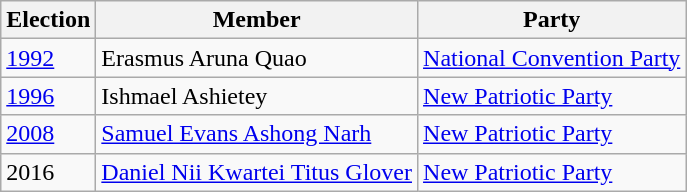<table class="wikitable">
<tr>
<th>Election</th>
<th>Member</th>
<th>Party</th>
</tr>
<tr>
<td><a href='#'>1992</a></td>
<td>Erasmus Aruna Quao</td>
<td><a href='#'>National Convention Party</a></td>
</tr>
<tr>
<td><a href='#'>1996</a></td>
<td>Ishmael Ashietey</td>
<td><a href='#'>New Patriotic Party</a></td>
</tr>
<tr>
<td><a href='#'>2008</a></td>
<td><a href='#'>Samuel Evans Ashong Narh</a></td>
<td><a href='#'>New Patriotic Party</a></td>
</tr>
<tr>
<td>2016</td>
<td><a href='#'>Daniel Nii Kwartei Titus Glover</a></td>
<td><a href='#'>New Patriotic Party</a></td>
</tr>
</table>
